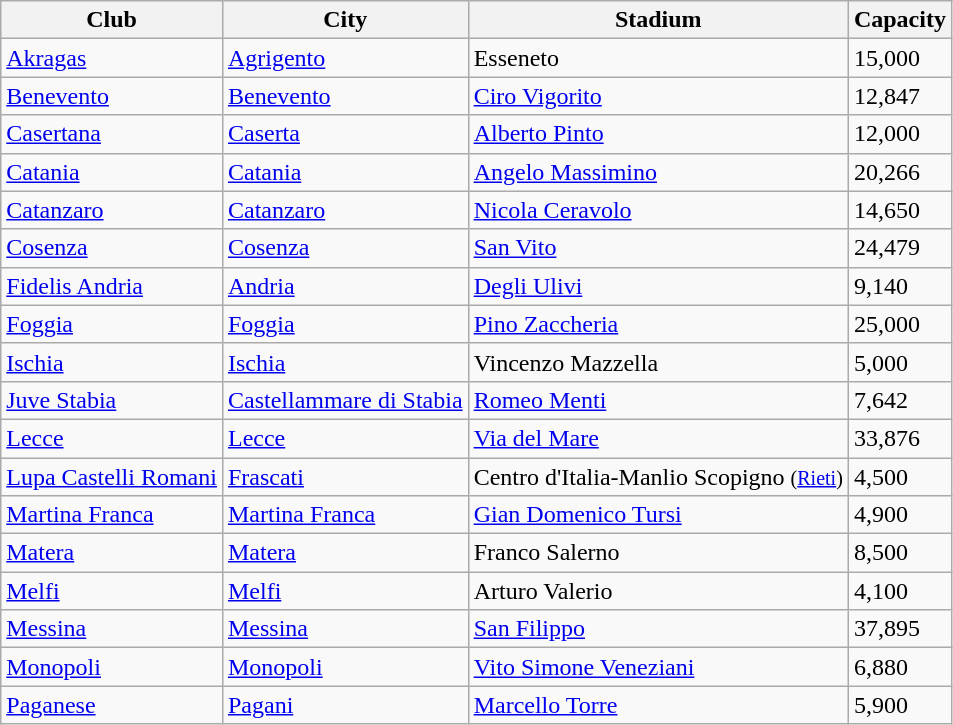<table class="wikitable sortable">
<tr>
<th>Club</th>
<th>City</th>
<th>Stadium</th>
<th>Capacity</th>
</tr>
<tr>
<td><a href='#'>Akragas</a></td>
<td><a href='#'>Agrigento</a></td>
<td>Esseneto</td>
<td>15,000</td>
</tr>
<tr>
<td><a href='#'>Benevento</a></td>
<td><a href='#'>Benevento</a></td>
<td><a href='#'>Ciro Vigorito</a></td>
<td>12,847</td>
</tr>
<tr>
<td><a href='#'>Casertana</a></td>
<td><a href='#'>Caserta</a></td>
<td><a href='#'>Alberto Pinto</a></td>
<td>12,000</td>
</tr>
<tr>
<td><a href='#'>Catania</a></td>
<td><a href='#'>Catania</a></td>
<td><a href='#'>Angelo Massimino</a></td>
<td>20,266</td>
</tr>
<tr>
<td><a href='#'>Catanzaro</a></td>
<td><a href='#'>Catanzaro</a></td>
<td><a href='#'>Nicola Ceravolo</a></td>
<td>14,650</td>
</tr>
<tr>
<td><a href='#'>Cosenza</a></td>
<td><a href='#'>Cosenza</a></td>
<td><a href='#'>San Vito</a></td>
<td>24,479</td>
</tr>
<tr>
<td><a href='#'>Fidelis Andria</a></td>
<td><a href='#'>Andria</a></td>
<td><a href='#'>Degli Ulivi</a></td>
<td>9,140</td>
</tr>
<tr>
<td><a href='#'>Foggia</a></td>
<td><a href='#'>Foggia</a></td>
<td><a href='#'>Pino Zaccheria</a></td>
<td>25,000</td>
</tr>
<tr>
<td><a href='#'>Ischia</a></td>
<td><a href='#'>Ischia</a></td>
<td>Vincenzo Mazzella</td>
<td>5,000</td>
</tr>
<tr>
<td><a href='#'>Juve Stabia</a></td>
<td><a href='#'>Castellammare di Stabia</a></td>
<td><a href='#'>Romeo Menti</a></td>
<td>7,642</td>
</tr>
<tr>
<td><a href='#'>Lecce</a></td>
<td><a href='#'>Lecce</a></td>
<td><a href='#'>Via del Mare</a></td>
<td>33,876</td>
</tr>
<tr>
<td><a href='#'>Lupa Castelli Romani</a></td>
<td><a href='#'>Frascati</a></td>
<td>Centro d'Italia-Manlio Scopigno <small>(<a href='#'>Rieti</a>)</small></td>
<td>4,500</td>
</tr>
<tr>
<td><a href='#'>Martina Franca</a></td>
<td><a href='#'>Martina Franca</a></td>
<td><a href='#'>Gian Domenico Tursi</a></td>
<td>4,900</td>
</tr>
<tr>
<td><a href='#'>Matera</a></td>
<td><a href='#'>Matera</a></td>
<td>Franco Salerno</td>
<td>8,500</td>
</tr>
<tr>
<td><a href='#'>Melfi</a></td>
<td><a href='#'>Melfi</a></td>
<td>Arturo Valerio</td>
<td>4,100</td>
</tr>
<tr>
<td><a href='#'>Messina</a></td>
<td><a href='#'>Messina</a></td>
<td><a href='#'>San Filippo</a></td>
<td>37,895</td>
</tr>
<tr>
<td><a href='#'>Monopoli</a></td>
<td><a href='#'>Monopoli</a></td>
<td><a href='#'>Vito Simone Veneziani</a></td>
<td>6,880</td>
</tr>
<tr>
<td><a href='#'>Paganese</a></td>
<td><a href='#'>Pagani</a></td>
<td><a href='#'>Marcello Torre</a></td>
<td>5,900</td>
</tr>
</table>
